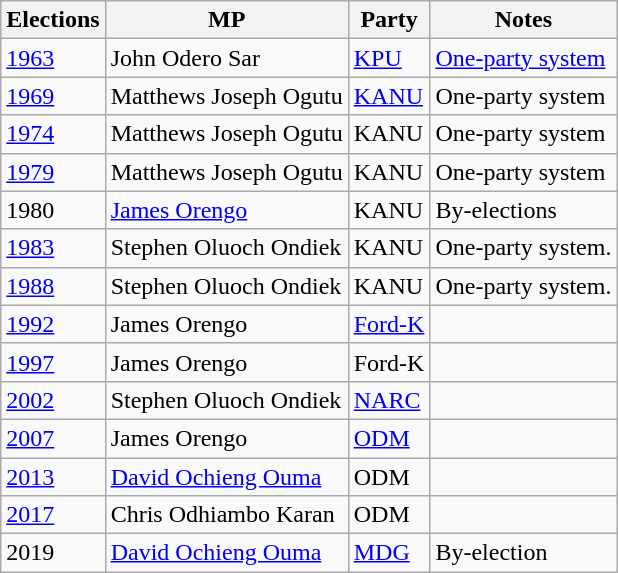<table class="wikitable">
<tr>
<th>Elections</th>
<th>MP </th>
<th>Party</th>
<th>Notes</th>
</tr>
<tr>
<td><a href='#'>1963</a></td>
<td>John Odero Sar</td>
<td><a href='#'>KPU</a></td>
<td><a href='#'>One-party system</a></td>
</tr>
<tr>
<td><a href='#'>1969</a></td>
<td>Matthews Joseph Ogutu</td>
<td><a href='#'>KANU</a></td>
<td>One-party system</td>
</tr>
<tr>
<td><a href='#'>1974</a></td>
<td>Matthews Joseph Ogutu</td>
<td>KANU</td>
<td>One-party system</td>
</tr>
<tr>
<td><a href='#'>1979</a></td>
<td>Matthews Joseph Ogutu</td>
<td>KANU</td>
<td>One-party system</td>
</tr>
<tr>
<td>1980</td>
<td><a href='#'>James Orengo</a></td>
<td>KANU</td>
<td>By-elections</td>
</tr>
<tr>
<td><a href='#'>1983</a></td>
<td>Stephen Oluoch Ondiek</td>
<td>KANU</td>
<td>One-party system.</td>
</tr>
<tr>
<td><a href='#'>1988</a></td>
<td>Stephen Oluoch Ondiek</td>
<td>KANU</td>
<td>One-party system.</td>
</tr>
<tr>
<td><a href='#'>1992</a></td>
<td>James Orengo</td>
<td><a href='#'>Ford-K</a></td>
<td></td>
</tr>
<tr>
<td><a href='#'>1997</a></td>
<td>James Orengo</td>
<td>Ford-K</td>
<td></td>
</tr>
<tr>
<td><a href='#'>2002</a></td>
<td>Stephen Oluoch Ondiek</td>
<td><a href='#'>NARC</a></td>
<td></td>
</tr>
<tr>
<td><a href='#'>2007</a></td>
<td>James Orengo</td>
<td><a href='#'>ODM</a></td>
<td></td>
</tr>
<tr>
<td><a href='#'>2013</a></td>
<td><a href='#'>David Ochieng Ouma</a></td>
<td>ODM</td>
<td></td>
</tr>
<tr>
<td><a href='#'>2017</a></td>
<td>Chris Odhiambo Karan</td>
<td>ODM</td>
<td></td>
</tr>
<tr>
<td>2019</td>
<td><a href='#'>David Ochieng Ouma</a></td>
<td><a href='#'>MDG</a></td>
<td>By-election</td>
</tr>
</table>
